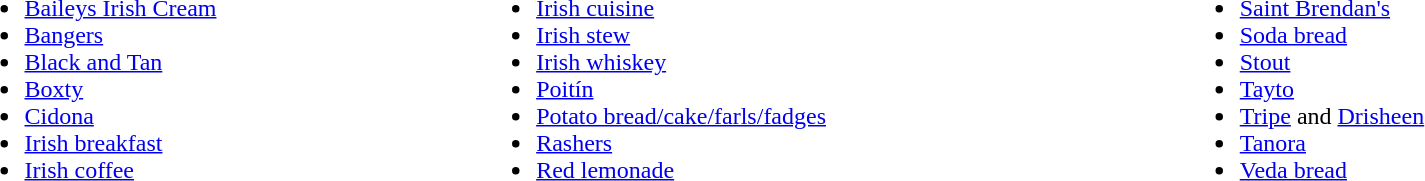<table width="90%">
<tr valign=top>
<td style= width="30%"><br><ul><li><a href='#'>Baileys Irish Cream</a></li><li><a href='#'>Bangers</a></li><li><a href='#'>Black and Tan</a></li><li><a href='#'>Boxty</a></li><li><a href='#'>Cidona</a></li><li><a href='#'>Irish breakfast</a></li><li><a href='#'>Irish coffee</a></li></ul></td>
<td></td>
<td style= width="30%"><br><ul><li><a href='#'>Irish cuisine</a></li><li><a href='#'>Irish stew</a></li><li><a href='#'>Irish whiskey</a></li><li><a href='#'>Poitín</a></li><li><a href='#'>Potato bread/cake/farls/fadges</a></li><li><a href='#'>Rashers</a></li><li><a href='#'>Red lemonade</a></li></ul></td>
<td></td>
<td style= width="30%"><br><ul><li><a href='#'>Saint Brendan's</a></li><li><a href='#'>Soda bread</a></li><li><a href='#'>Stout</a></li><li><a href='#'>Tayto</a></li><li><a href='#'>Tripe</a> and <a href='#'>Drisheen</a></li><li><a href='#'>Tanora</a></li><li><a href='#'>Veda bread</a></li></ul></td>
</tr>
</table>
